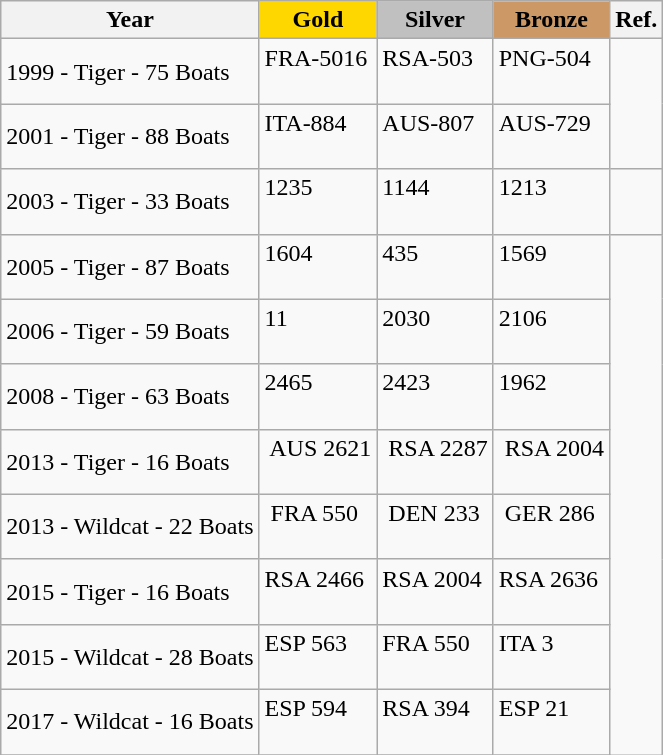<table class="wikitable">
<tr>
<th align=center><strong>Year</strong></th>
<th style="background:gold; text-align:center;"><strong>Gold</strong></th>
<th style="background:silver; text-align:center;"><strong>Silver</strong></th>
<th style="background:#c96; text-align:center;"><strong>Bronze</strong></th>
<th>Ref.</th>
</tr>
<tr>
<td>1999 - Tiger - 75 Boats</td>
<td>FRA-5016<br><br></td>
<td>RSA-503<br><br></td>
<td>PNG-504 <br><br></td>
</tr>
<tr>
<td>2001 - Tiger - 88 Boats</td>
<td>ITA-884 <br><br></td>
<td>AUS-807<br><br></td>
<td>AUS-729<br><br></td>
</tr>
<tr>
<td>2003 - Tiger - 33 Boats</td>
<td>1235<br><br></td>
<td>1144<br><br></td>
<td>1213<br><br></td>
<td></td>
</tr>
<tr>
<td>2005 - Tiger - 87 Boats</td>
<td>1604<br><br></td>
<td>435<br><br></td>
<td>1569<br><br></td>
</tr>
<tr>
<td>2006 - Tiger - 59 Boats</td>
<td>11<br><br></td>
<td>2030<br><br></td>
<td>2106<br><br></td>
</tr>
<tr>
<td>2008 - Tiger - 63 Boats</td>
<td>2465<br><br></td>
<td>2423<br><br></td>
<td>1962<br><br></td>
</tr>
<tr>
<td>2013 - Tiger - 16 Boats</td>
<td> AUS 2621<br><br></td>
<td> RSA 2287<br><br></td>
<td> RSA 2004<br><br></td>
</tr>
<tr>
<td>2013 - Wildcat - 22 Boats</td>
<td> FRA 550<br><br></td>
<td> DEN 233<br><br></td>
<td> GER 286<br><br></td>
</tr>
<tr>
<td>2015 - Tiger - 16 Boats</td>
<td>RSA 2466<br><br></td>
<td>RSA 2004<br><br></td>
<td>RSA 2636<br><br></td>
</tr>
<tr>
<td>2015 - Wildcat - 28 Boats</td>
<td>ESP 563<br><br></td>
<td>FRA 550<br><br></td>
<td>ITA 3<br><br></td>
</tr>
<tr>
<td>2017 - Wildcat - 16 Boats</td>
<td>ESP 594<br><br></td>
<td>RSA 394<br><br></td>
<td>ESP 21<br><br></td>
</tr>
<tr>
</tr>
</table>
